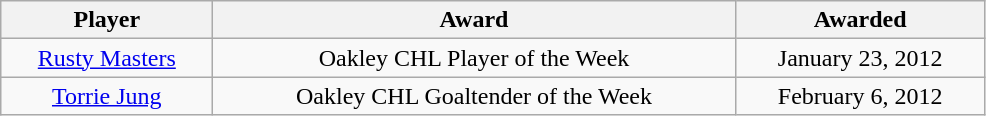<table class="wikitable" width="52%" style="text-align:center">
<tr>
<th>Player</th>
<th>Award</th>
<th>Awarded</th>
</tr>
<tr>
<td><a href='#'>Rusty Masters</a></td>
<td>Oakley CHL Player of the Week</td>
<td>January 23, 2012</td>
</tr>
<tr>
<td><a href='#'>Torrie Jung</a></td>
<td>Oakley CHL Goaltender of the Week</td>
<td>February 6, 2012</td>
</tr>
</table>
